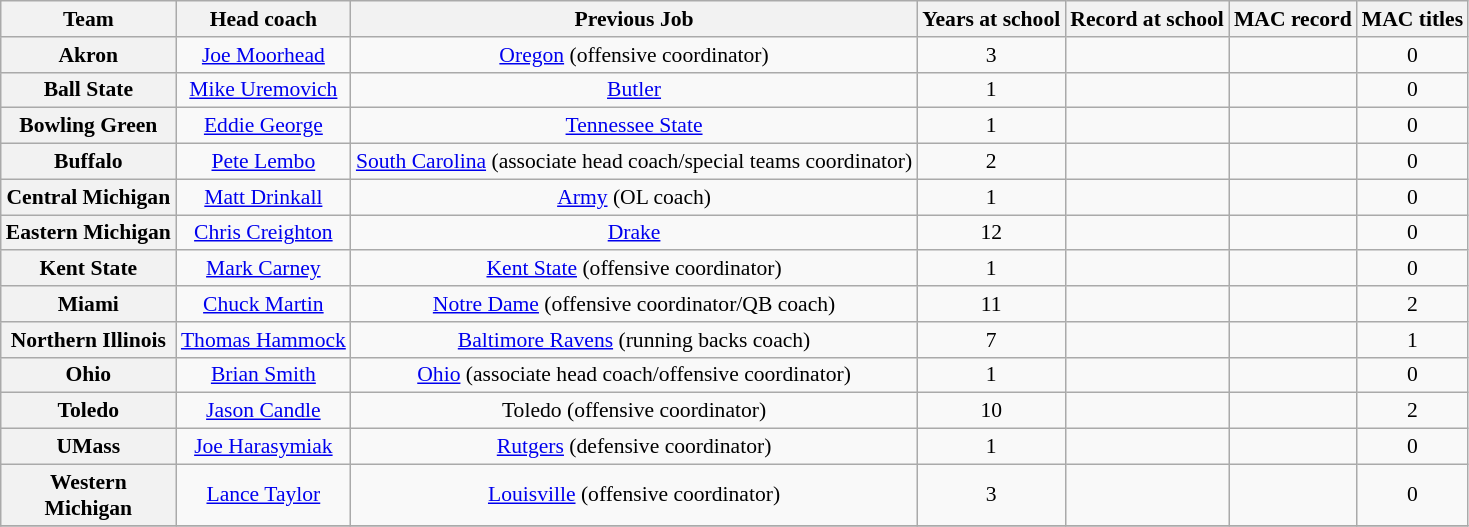<table class="wikitable source" style="text-align: center;font-size:90%;">
<tr>
<th width="110">Team</th>
<th>Head coach</th>
<th>Previous Job</th>
<th>Years at school</th>
<th>Record at school</th>
<th>MAC record</th>
<th>MAC titles</th>
</tr>
<tr>
<th style=>Akron</th>
<td><a href='#'>Joe Moorhead</a></td>
<td><a href='#'>Oregon</a> (offensive coordinator)</td>
<td>3</td>
<td></td>
<td></td>
<td>0</td>
</tr>
<tr>
<th style=>Ball State</th>
<td><a href='#'>Mike Uremovich</a></td>
<td><a href='#'>Butler</a></td>
<td>1</td>
<td></td>
<td></td>
<td>0</td>
</tr>
<tr>
<th style=>Bowling Green</th>
<td><a href='#'>Eddie George</a></td>
<td><a href='#'>Tennessee State</a></td>
<td>1</td>
<td></td>
<td></td>
<td>0</td>
</tr>
<tr>
<th style=>Buffalo</th>
<td><a href='#'>Pete Lembo</a></td>
<td><a href='#'>South Carolina</a> (associate head coach/special teams coordinator)</td>
<td>2</td>
<td></td>
<td></td>
<td>0</td>
</tr>
<tr>
<th style=>Central Michigan</th>
<td><a href='#'>Matt Drinkall</a></td>
<td><a href='#'>Army</a> (OL coach)</td>
<td>1</td>
<td></td>
<td></td>
<td>0</td>
</tr>
<tr>
<th style=>Eastern Michigan</th>
<td><a href='#'>Chris Creighton</a></td>
<td><a href='#'>Drake</a></td>
<td>12</td>
<td></td>
<td></td>
<td>0</td>
</tr>
<tr>
<th style=>Kent State</th>
<td><a href='#'>Mark Carney</a></td>
<td><a href='#'>Kent State</a> (offensive coordinator)</td>
<td>1</td>
<td></td>
<td></td>
<td>0</td>
</tr>
<tr>
<th style=>Miami</th>
<td><a href='#'>Chuck Martin</a></td>
<td><a href='#'>Notre Dame</a> (offensive coordinator/QB coach)</td>
<td>11</td>
<td></td>
<td></td>
<td>2</td>
</tr>
<tr>
<th style=>Northern Illinois</th>
<td><a href='#'>Thomas Hammock</a></td>
<td><a href='#'>Baltimore Ravens</a> (running backs coach)</td>
<td>7</td>
<td></td>
<td></td>
<td>1</td>
</tr>
<tr>
<th style=>Ohio</th>
<td><a href='#'>Brian Smith</a></td>
<td><a href='#'>Ohio</a> (associate head coach/offensive coordinator)</td>
<td>1</td>
<td></td>
<td></td>
<td>0</td>
</tr>
<tr>
<th style=>Toledo</th>
<td><a href='#'>Jason Candle</a></td>
<td>Toledo (offensive coordinator)</td>
<td>10</td>
<td></td>
<td></td>
<td>2</td>
</tr>
<tr>
<th style=>UMass</th>
<td><a href='#'>Joe Harasymiak</a></td>
<td><a href='#'>Rutgers</a> (defensive coordinator)</td>
<td>1</td>
<td></td>
<td></td>
<td>0</td>
</tr>
<tr>
<th style=>Western Michigan</th>
<td><a href='#'>Lance Taylor</a></td>
<td><a href='#'>Louisville</a> (offensive coordinator)</td>
<td>3</td>
<td></td>
<td></td>
<td>0</td>
</tr>
<tr>
</tr>
</table>
